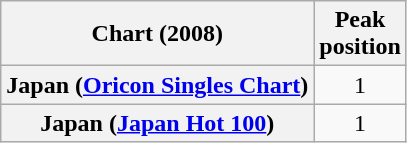<table class="wikitable sortable plainrowheaders" style="text-align:center">
<tr>
<th scope="col">Chart (2008)</th>
<th scope="col">Peak<br> position</th>
</tr>
<tr>
<th scope="row">Japan (<a href='#'>Oricon Singles Chart</a>)</th>
<td>1</td>
</tr>
<tr>
<th scope="row">Japan (<a href='#'>Japan Hot 100</a>)</th>
<td>1</td>
</tr>
</table>
